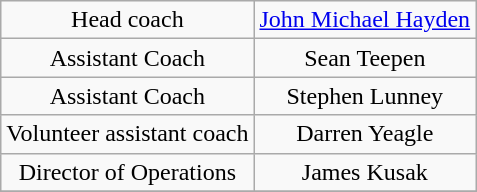<table class="wikitable" style="text-align: center;">
<tr>
<td>Head coach</td>
<td><a href='#'>John Michael Hayden</a></td>
</tr>
<tr>
<td>Assistant Coach</td>
<td>Sean Teepen</td>
</tr>
<tr>
<td>Assistant Coach</td>
<td>Stephen Lunney</td>
</tr>
<tr>
<td>Volunteer assistant coach</td>
<td>Darren Yeagle</td>
</tr>
<tr>
<td>Director of Operations</td>
<td>James Kusak</td>
</tr>
<tr>
</tr>
</table>
